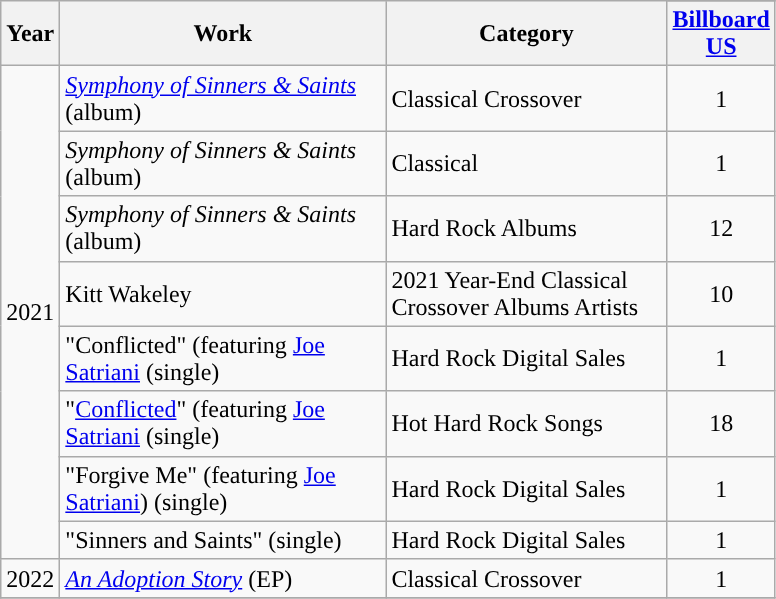<table class="wikitable">
<tr>
<th rowspan="2">Year</th>
<th width="210" rowspan="2">Work</th>
<th width="180" rowspan="2">Category</th>
</tr>
<tr>
<th width="36"><a href='#'>Billboard US</a></th>
</tr>
<tr>
<td rowspan="8">2021</td>
<td><em><a href='#'>Symphony of Sinners & Saints</a></em> (album)</td>
<td>Classical Crossover</td>
<td align="center">1</td>
</tr>
<tr>
<td><em>Symphony of Sinners & Saints</em> (album)</td>
<td>Classical</td>
<td align="center">1</td>
</tr>
<tr>
<td><em>Symphony of Sinners & Saints</em> (album)</td>
<td>Hard Rock Albums</td>
<td align="center">12</td>
</tr>
<tr>
<td>Kitt Wakeley</td>
<td>2021 Year-End Classical Crossover Albums Artists</td>
<td align="center">10</td>
</tr>
<tr>
<td>"Conflicted" (featuring <a href='#'>Joe Satriani</a> (single)</td>
<td>Hard Rock Digital Sales</td>
<td align="center">1</td>
</tr>
<tr>
<td>"<a href='#'>Conflicted</a>" (featuring <a href='#'>Joe Satriani</a> (single)</td>
<td>Hot Hard Rock Songs</td>
<td align="center">18</td>
</tr>
<tr>
<td>"Forgive Me" (featuring <a href='#'>Joe Satriani</a>) (single)</td>
<td>Hard Rock Digital Sales</td>
<td align="center">1</td>
</tr>
<tr>
<td>"Sinners and Saints" (single)<ref="Billboard></ref></td>
<td>Hard Rock Digital Sales</td>
<td align="center">1</td>
</tr>
<tr>
<td rowspan="1">2022</td>
<td><em><a href='#'>An Adoption Story</a></em> (EP)</td>
<td>Classical Crossover</td>
<td align="center">1</td>
</tr>
<tr>
</tr>
</table>
